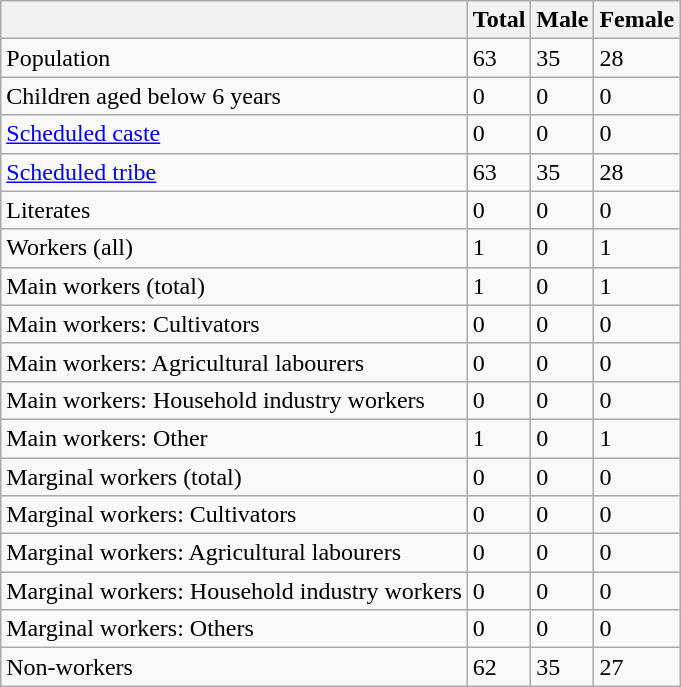<table class="wikitable sortable">
<tr>
<th></th>
<th>Total</th>
<th>Male</th>
<th>Female</th>
</tr>
<tr>
<td>Population</td>
<td>63</td>
<td>35</td>
<td>28</td>
</tr>
<tr>
<td>Children aged below 6 years</td>
<td>0</td>
<td>0</td>
<td>0</td>
</tr>
<tr>
<td><a href='#'>Scheduled caste</a></td>
<td>0</td>
<td>0</td>
<td>0</td>
</tr>
<tr>
<td><a href='#'>Scheduled tribe</a></td>
<td>63</td>
<td>35</td>
<td>28</td>
</tr>
<tr>
<td>Literates</td>
<td>0</td>
<td>0</td>
<td>0</td>
</tr>
<tr>
<td>Workers (all)</td>
<td>1</td>
<td>0</td>
<td>1</td>
</tr>
<tr>
<td>Main workers (total)</td>
<td>1</td>
<td>0</td>
<td>1</td>
</tr>
<tr>
<td>Main workers: Cultivators</td>
<td>0</td>
<td>0</td>
<td>0</td>
</tr>
<tr>
<td>Main workers: Agricultural labourers</td>
<td>0</td>
<td>0</td>
<td>0</td>
</tr>
<tr>
<td>Main workers: Household industry workers</td>
<td>0</td>
<td>0</td>
<td>0</td>
</tr>
<tr>
<td>Main workers: Other</td>
<td>1</td>
<td>0</td>
<td>1</td>
</tr>
<tr>
<td>Marginal workers (total)</td>
<td>0</td>
<td>0</td>
<td>0</td>
</tr>
<tr>
<td>Marginal workers: Cultivators</td>
<td>0</td>
<td>0</td>
<td>0</td>
</tr>
<tr>
<td>Marginal workers: Agricultural labourers</td>
<td>0</td>
<td>0</td>
<td>0</td>
</tr>
<tr>
<td>Marginal workers: Household industry workers</td>
<td>0</td>
<td>0</td>
<td>0</td>
</tr>
<tr>
<td>Marginal workers: Others</td>
<td>0</td>
<td>0</td>
<td>0</td>
</tr>
<tr>
<td>Non-workers</td>
<td>62</td>
<td>35</td>
<td>27</td>
</tr>
</table>
